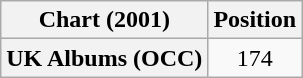<table class="wikitable plainrowheaders" style="text-align:center">
<tr>
<th scope="col">Chart (2001)</th>
<th scope="col">Position</th>
</tr>
<tr>
<th scope="row">UK Albums (OCC)</th>
<td>174</td>
</tr>
</table>
